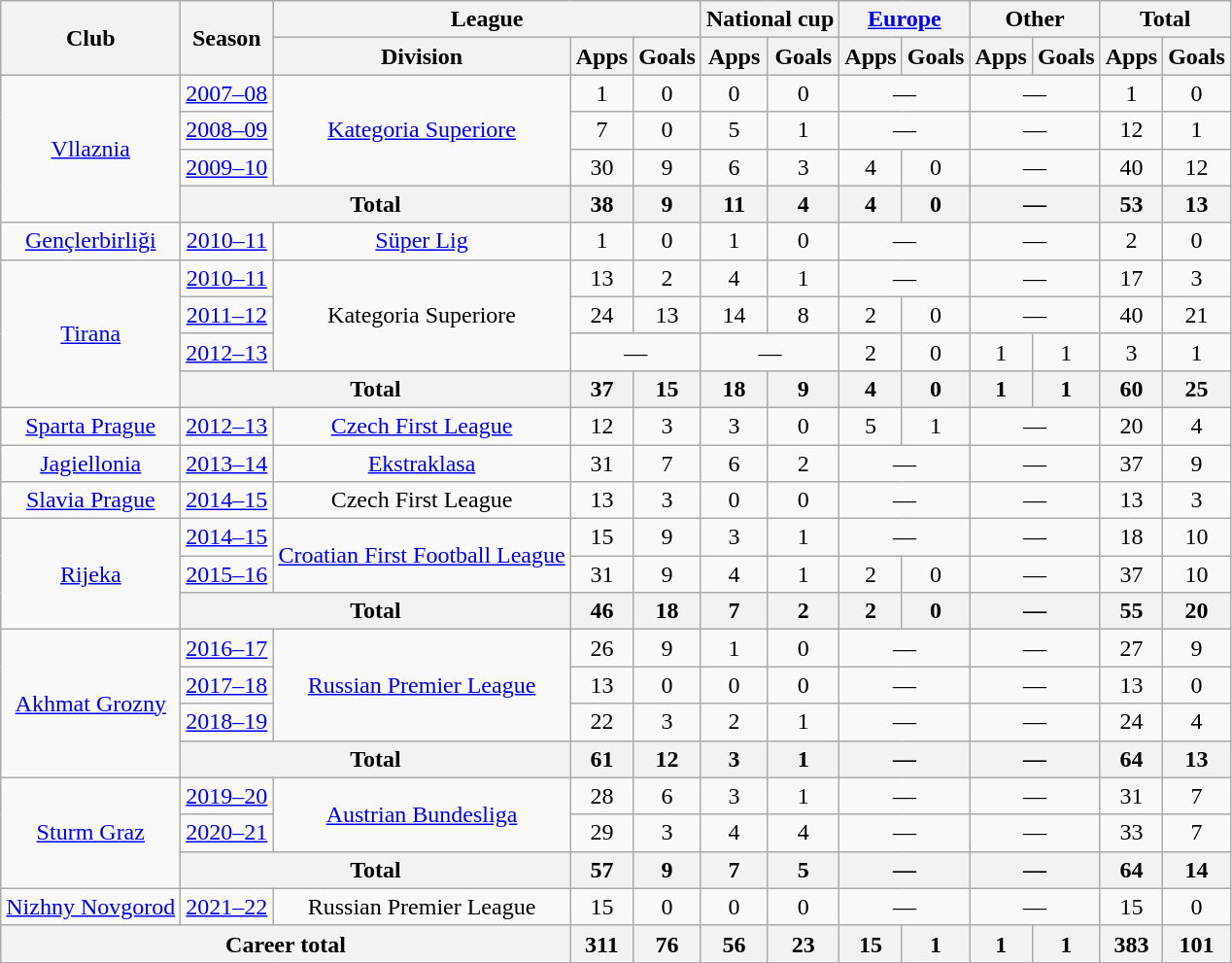<table class="wikitable" style="text-align:center">
<tr>
<th rowspan="2">Club</th>
<th rowspan="2">Season</th>
<th colspan="3">League</th>
<th colspan="2">National cup</th>
<th colspan="2"><a href='#'>Europe</a></th>
<th colspan="2">Other</th>
<th colspan="2">Total</th>
</tr>
<tr>
<th>Division</th>
<th>Apps</th>
<th>Goals</th>
<th>Apps</th>
<th>Goals</th>
<th>Apps</th>
<th>Goals</th>
<th>Apps</th>
<th>Goals</th>
<th>Apps</th>
<th>Goals</th>
</tr>
<tr>
<td rowspan="4"><a href='#'>Vllaznia</a></td>
<td><a href='#'>2007–08</a></td>
<td rowspan="3"><a href='#'>Kategoria Superiore</a></td>
<td>1</td>
<td>0</td>
<td>0</td>
<td>0</td>
<td colspan="2">—</td>
<td colspan="2">—</td>
<td>1</td>
<td>0</td>
</tr>
<tr>
<td><a href='#'>2008–09</a></td>
<td>7</td>
<td>0</td>
<td>5</td>
<td>1</td>
<td colspan="2">—</td>
<td colspan="2">—</td>
<td>12</td>
<td>1</td>
</tr>
<tr>
<td><a href='#'>2009–10</a></td>
<td>30</td>
<td>9</td>
<td>6</td>
<td>3</td>
<td>4</td>
<td>0</td>
<td colspan="2">—</td>
<td>40</td>
<td>12</td>
</tr>
<tr>
<th colspan="2">Total</th>
<th>38</th>
<th>9</th>
<th>11</th>
<th>4</th>
<th>4</th>
<th>0</th>
<th colspan="2">—</th>
<th>53</th>
<th>13</th>
</tr>
<tr>
<td><a href='#'>Gençlerbirliği</a></td>
<td><a href='#'>2010–11</a></td>
<td><a href='#'>Süper Lig</a></td>
<td>1</td>
<td>0</td>
<td>1</td>
<td>0</td>
<td colspan="2">—</td>
<td colspan="2">—</td>
<td>2</td>
<td>0</td>
</tr>
<tr>
<td rowspan="4"><a href='#'>Tirana</a></td>
<td><a href='#'>2010–11</a></td>
<td rowspan="3">Kategoria Superiore</td>
<td>13</td>
<td>2</td>
<td>4</td>
<td>1</td>
<td colspan="2">—</td>
<td colspan="2">—</td>
<td>17</td>
<td>3</td>
</tr>
<tr>
<td><a href='#'>2011–12</a></td>
<td>24</td>
<td>13</td>
<td>14</td>
<td>8</td>
<td>2</td>
<td>0</td>
<td colspan="2">—</td>
<td>40</td>
<td>21</td>
</tr>
<tr>
<td><a href='#'>2012–13</a></td>
<td colspan="2">—</td>
<td colspan="2">—</td>
<td>2</td>
<td>0</td>
<td>1</td>
<td>1</td>
<td>3</td>
<td>1</td>
</tr>
<tr>
<th colspan="2">Total</th>
<th>37</th>
<th>15</th>
<th>18</th>
<th>9</th>
<th>4</th>
<th>0</th>
<th>1</th>
<th>1</th>
<th>60</th>
<th>25</th>
</tr>
<tr>
<td><a href='#'>Sparta Prague</a></td>
<td><a href='#'>2012–13</a></td>
<td><a href='#'>Czech First League</a></td>
<td>12</td>
<td>3</td>
<td>3</td>
<td>0</td>
<td>5</td>
<td>1</td>
<td colspan="2">—</td>
<td>20</td>
<td>4</td>
</tr>
<tr>
<td><a href='#'>Jagiellonia</a></td>
<td><a href='#'>2013–14</a></td>
<td><a href='#'>Ekstraklasa</a></td>
<td>31</td>
<td>7</td>
<td>6</td>
<td>2</td>
<td colspan="2">—</td>
<td colspan="2">—</td>
<td>37</td>
<td>9</td>
</tr>
<tr>
<td><a href='#'>Slavia Prague</a></td>
<td><a href='#'>2014–15</a></td>
<td>Czech First League</td>
<td>13</td>
<td>3</td>
<td>0</td>
<td>0</td>
<td colspan="2">—</td>
<td colspan="2">—</td>
<td>13</td>
<td>3</td>
</tr>
<tr>
<td rowspan="3"><a href='#'>Rijeka</a></td>
<td><a href='#'>2014–15</a></td>
<td rowspan="2"><a href='#'>Croatian First Football League</a></td>
<td>15</td>
<td>9</td>
<td>3</td>
<td>1</td>
<td colspan="2">—</td>
<td colspan="2">—</td>
<td>18</td>
<td>10</td>
</tr>
<tr>
<td><a href='#'>2015–16</a></td>
<td>31</td>
<td>9</td>
<td>4</td>
<td>1</td>
<td>2</td>
<td>0</td>
<td colspan="2">—</td>
<td>37</td>
<td>10</td>
</tr>
<tr>
<th colspan="2">Total</th>
<th>46</th>
<th>18</th>
<th>7</th>
<th>2</th>
<th>2</th>
<th>0</th>
<th colspan="2">—</th>
<th>55</th>
<th>20</th>
</tr>
<tr>
<td rowspan="4"><a href='#'>Akhmat Grozny</a></td>
<td><a href='#'>2016–17</a></td>
<td rowspan="3"><a href='#'>Russian Premier League</a></td>
<td>26</td>
<td>9</td>
<td>1</td>
<td>0</td>
<td colspan="2">—</td>
<td colspan="2">—</td>
<td>27</td>
<td>9</td>
</tr>
<tr>
<td><a href='#'>2017–18</a></td>
<td>13</td>
<td>0</td>
<td>0</td>
<td>0</td>
<td colspan="2">—</td>
<td colspan="2">—</td>
<td>13</td>
<td>0</td>
</tr>
<tr>
<td><a href='#'>2018–19</a></td>
<td>22</td>
<td>3</td>
<td>2</td>
<td>1</td>
<td colspan="2">—</td>
<td colspan="2">—</td>
<td>24</td>
<td>4</td>
</tr>
<tr>
<th colspan="2">Total</th>
<th>61</th>
<th>12</th>
<th>3</th>
<th>1</th>
<th colspan="2">—</th>
<th colspan="2">—</th>
<th>64</th>
<th>13</th>
</tr>
<tr>
<td rowspan="3"><a href='#'>Sturm Graz</a></td>
<td><a href='#'>2019–20</a></td>
<td rowspan="2"><a href='#'>Austrian Bundesliga</a></td>
<td>28</td>
<td>6</td>
<td>3</td>
<td>1</td>
<td colspan="2">—</td>
<td colspan="2">—</td>
<td>31</td>
<td>7</td>
</tr>
<tr>
<td><a href='#'>2020–21</a></td>
<td>29</td>
<td>3</td>
<td>4</td>
<td>4</td>
<td colspan="2">—</td>
<td colspan="2">—</td>
<td>33</td>
<td>7</td>
</tr>
<tr>
<th colspan="2">Total</th>
<th>57</th>
<th>9</th>
<th>7</th>
<th>5</th>
<th colspan="2">—</th>
<th colspan="2">—</th>
<th>64</th>
<th>14</th>
</tr>
<tr>
<td><a href='#'>Nizhny Novgorod</a></td>
<td><a href='#'>2021–22</a></td>
<td>Russian Premier League</td>
<td>15</td>
<td>0</td>
<td>0</td>
<td>0</td>
<td colspan="2">—</td>
<td colspan="2">—</td>
<td>15</td>
<td>0</td>
</tr>
<tr>
<th colspan="3">Career total</th>
<th>311</th>
<th>76</th>
<th>56</th>
<th>23</th>
<th>15</th>
<th>1</th>
<th>1</th>
<th>1</th>
<th>383</th>
<th>101</th>
</tr>
</table>
